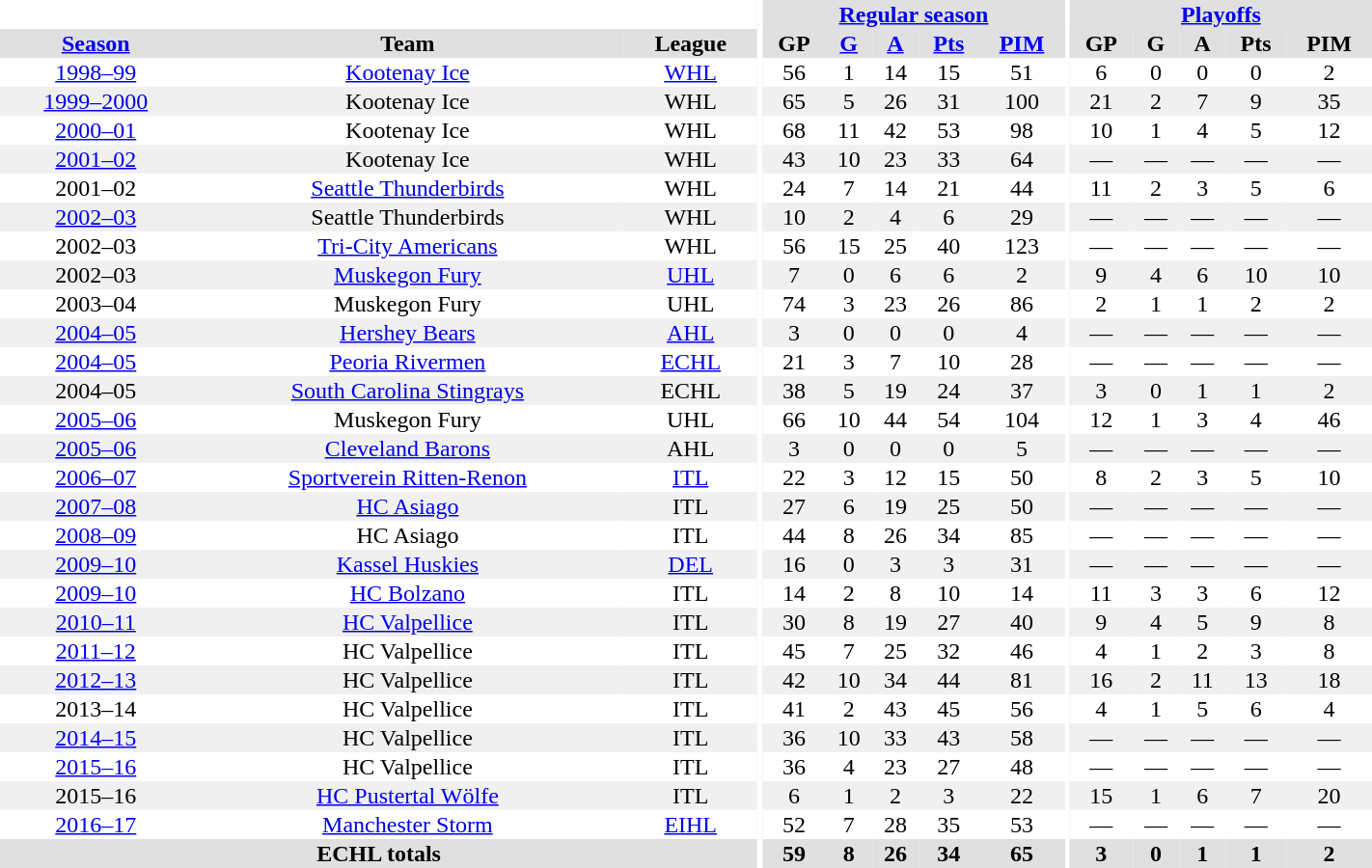<table border="0" cellpadding="1" cellspacing="0" style="text-align:center; width:75%">
<tr bgcolor="#e0e0e0">
<th colspan="3" bgcolor="#ffffff"></th>
<th rowspan="107" bgcolor="#ffffff"></th>
<th colspan="5"><a href='#'>Regular season</a></th>
<th rowspan="107" bgcolor="#ffffff"></th>
<th colspan="5"><a href='#'>Playoffs</a></th>
</tr>
<tr bgcolor="#e0e0e0">
<th><a href='#'>Season</a></th>
<th>Team</th>
<th>League</th>
<th>GP</th>
<th><a href='#'>G</a></th>
<th><a href='#'>A</a></th>
<th><a href='#'>Pts</a></th>
<th><a href='#'>PIM</a></th>
<th>GP</th>
<th>G</th>
<th>A</th>
<th>Pts</th>
<th>PIM</th>
</tr>
<tr ALIGN="center">
<td><a href='#'>1998–99</a></td>
<td><a href='#'>Kootenay Ice</a></td>
<td><a href='#'>WHL</a></td>
<td>56</td>
<td>1</td>
<td>14</td>
<td>15</td>
<td>51</td>
<td>6</td>
<td>0</td>
<td>0</td>
<td>0</td>
<td>2</td>
</tr>
<tr ALIGN="center" bgcolor="#f0f0f0">
<td><a href='#'>1999–2000</a></td>
<td>Kootenay Ice</td>
<td>WHL</td>
<td>65</td>
<td>5</td>
<td>26</td>
<td>31</td>
<td>100</td>
<td>21</td>
<td>2</td>
<td>7</td>
<td>9</td>
<td>35</td>
</tr>
<tr ALIGN="center">
<td><a href='#'>2000–01</a></td>
<td>Kootenay Ice</td>
<td>WHL</td>
<td>68</td>
<td>11</td>
<td>42</td>
<td>53</td>
<td>98</td>
<td>10</td>
<td>1</td>
<td>4</td>
<td>5</td>
<td>12</td>
</tr>
<tr ALIGN="center" bgcolor="#f0f0f0">
<td><a href='#'>2001–02</a></td>
<td>Kootenay Ice</td>
<td>WHL</td>
<td>43</td>
<td>10</td>
<td>23</td>
<td>33</td>
<td>64</td>
<td>—</td>
<td>—</td>
<td>—</td>
<td>—</td>
<td>—</td>
</tr>
<tr ALIGN="center">
<td>2001–02</td>
<td><a href='#'>Seattle Thunderbirds</a></td>
<td>WHL</td>
<td>24</td>
<td>7</td>
<td>14</td>
<td>21</td>
<td>44</td>
<td>11</td>
<td>2</td>
<td>3</td>
<td>5</td>
<td>6</td>
</tr>
<tr ALIGN="center" bgcolor="#f0f0f0">
<td><a href='#'>2002–03</a></td>
<td>Seattle Thunderbirds</td>
<td>WHL</td>
<td>10</td>
<td>2</td>
<td>4</td>
<td>6</td>
<td>29</td>
<td>—</td>
<td>—</td>
<td>—</td>
<td>—</td>
<td>—</td>
</tr>
<tr ALIGN="center">
<td>2002–03</td>
<td><a href='#'>Tri-City Americans</a></td>
<td>WHL</td>
<td>56</td>
<td>15</td>
<td>25</td>
<td>40</td>
<td>123</td>
<td>—</td>
<td>—</td>
<td>—</td>
<td>—</td>
<td>—</td>
</tr>
<tr ALIGN="center" bgcolor="#f0f0f0">
<td>2002–03</td>
<td><a href='#'>Muskegon Fury</a></td>
<td><a href='#'>UHL</a></td>
<td>7</td>
<td>0</td>
<td>6</td>
<td>6</td>
<td>2</td>
<td>9</td>
<td>4</td>
<td>6</td>
<td>10</td>
<td>10</td>
</tr>
<tr ALIGN="center">
<td>2003–04</td>
<td>Muskegon Fury</td>
<td>UHL</td>
<td>74</td>
<td>3</td>
<td>23</td>
<td>26</td>
<td>86</td>
<td>2</td>
<td>1</td>
<td>1</td>
<td>2</td>
<td>2</td>
</tr>
<tr ALIGN="center" bgcolor="#f0f0f0">
<td><a href='#'>2004–05</a></td>
<td><a href='#'>Hershey Bears</a></td>
<td><a href='#'>AHL</a></td>
<td>3</td>
<td>0</td>
<td>0</td>
<td>0</td>
<td>4</td>
<td>—</td>
<td>—</td>
<td>—</td>
<td>—</td>
<td>—</td>
</tr>
<tr ALIGN="center">
<td><a href='#'>2004–05</a></td>
<td><a href='#'>Peoria Rivermen</a></td>
<td><a href='#'>ECHL</a></td>
<td>21</td>
<td>3</td>
<td>7</td>
<td>10</td>
<td>28</td>
<td>—</td>
<td>—</td>
<td>—</td>
<td>—</td>
<td>—</td>
</tr>
<tr ALIGN="center" bgcolor="#f0f0f0">
<td>2004–05</td>
<td><a href='#'>South Carolina Stingrays</a></td>
<td>ECHL</td>
<td>38</td>
<td>5</td>
<td>19</td>
<td>24</td>
<td>37</td>
<td>3</td>
<td>0</td>
<td>1</td>
<td>1</td>
<td>2</td>
</tr>
<tr ALIGN="center">
<td><a href='#'>2005–06</a></td>
<td>Muskegon Fury</td>
<td>UHL</td>
<td>66</td>
<td>10</td>
<td>44</td>
<td>54</td>
<td>104</td>
<td>12</td>
<td>1</td>
<td>3</td>
<td>4</td>
<td>46</td>
</tr>
<tr ALIGN="center" bgcolor="#f0f0f0">
<td><a href='#'>2005–06</a></td>
<td><a href='#'>Cleveland Barons</a></td>
<td>AHL</td>
<td>3</td>
<td>0</td>
<td>0</td>
<td>0</td>
<td>5</td>
<td>—</td>
<td>—</td>
<td>—</td>
<td>—</td>
<td>—</td>
</tr>
<tr ALIGN="center">
<td><a href='#'>2006–07</a></td>
<td><a href='#'>Sportverein Ritten-Renon</a></td>
<td><a href='#'>ITL</a></td>
<td>22</td>
<td>3</td>
<td>12</td>
<td>15</td>
<td>50</td>
<td>8</td>
<td>2</td>
<td>3</td>
<td>5</td>
<td>10</td>
</tr>
<tr ALIGN="center" bgcolor="#f0f0f0">
<td><a href='#'>2007–08</a></td>
<td><a href='#'>HC Asiago</a></td>
<td>ITL</td>
<td>27</td>
<td>6</td>
<td>19</td>
<td>25</td>
<td>50</td>
<td>—</td>
<td>—</td>
<td>—</td>
<td>—</td>
<td>—</td>
</tr>
<tr ALIGN="center">
<td><a href='#'>2008–09</a></td>
<td>HC Asiago</td>
<td>ITL</td>
<td>44</td>
<td>8</td>
<td>26</td>
<td>34</td>
<td>85</td>
<td>—</td>
<td>—</td>
<td>—</td>
<td>—</td>
<td>—</td>
</tr>
<tr ALIGN="center" bgcolor="#f0f0f0">
<td><a href='#'>2009–10</a></td>
<td><a href='#'>Kassel Huskies</a></td>
<td><a href='#'>DEL</a></td>
<td>16</td>
<td>0</td>
<td>3</td>
<td>3</td>
<td>31</td>
<td>—</td>
<td>—</td>
<td>—</td>
<td>—</td>
<td>—</td>
</tr>
<tr ALIGN="center">
<td><a href='#'>2009–10</a></td>
<td><a href='#'>HC Bolzano</a></td>
<td>ITL</td>
<td>14</td>
<td>2</td>
<td>8</td>
<td>10</td>
<td>14</td>
<td>11</td>
<td>3</td>
<td>3</td>
<td>6</td>
<td>12</td>
</tr>
<tr ALIGN="center" bgcolor="#f0f0f0">
<td><a href='#'>2010–11</a></td>
<td><a href='#'>HC Valpellice</a></td>
<td>ITL</td>
<td>30</td>
<td>8</td>
<td>19</td>
<td>27</td>
<td>40</td>
<td>9</td>
<td>4</td>
<td>5</td>
<td>9</td>
<td>8</td>
</tr>
<tr ALIGN="center">
<td><a href='#'>2011–12</a></td>
<td>HC Valpellice</td>
<td>ITL</td>
<td>45</td>
<td>7</td>
<td>25</td>
<td>32</td>
<td>46</td>
<td>4</td>
<td>1</td>
<td>2</td>
<td>3</td>
<td>8</td>
</tr>
<tr ALIGN="center" bgcolor="#f0f0f0">
<td><a href='#'>2012–13</a></td>
<td>HC Valpellice</td>
<td>ITL</td>
<td>42</td>
<td>10</td>
<td>34</td>
<td>44</td>
<td>81</td>
<td>16</td>
<td>2</td>
<td>11</td>
<td>13</td>
<td>18</td>
</tr>
<tr ALIGN="center">
<td>2013–14</td>
<td>HC Valpellice</td>
<td>ITL</td>
<td>41</td>
<td>2</td>
<td>43</td>
<td>45</td>
<td>56</td>
<td>4</td>
<td>1</td>
<td>5</td>
<td>6</td>
<td>4</td>
</tr>
<tr ALIGN="center" bgcolor="#f0f0f0">
<td><a href='#'>2014–15</a></td>
<td>HC Valpellice</td>
<td>ITL</td>
<td>36</td>
<td>10</td>
<td>33</td>
<td>43</td>
<td>58</td>
<td>—</td>
<td>—</td>
<td>—</td>
<td>—</td>
<td>—</td>
</tr>
<tr ALIGN="center">
<td><a href='#'>2015–16</a></td>
<td>HC Valpellice</td>
<td>ITL</td>
<td>36</td>
<td>4</td>
<td>23</td>
<td>27</td>
<td>48</td>
<td>—</td>
<td>—</td>
<td>—</td>
<td>—</td>
<td>—</td>
</tr>
<tr ALIGN="center" bgcolor="#f0f0f0">
<td>2015–16</td>
<td><a href='#'>HC Pustertal Wölfe</a></td>
<td>ITL</td>
<td>6</td>
<td>1</td>
<td>2</td>
<td>3</td>
<td>22</td>
<td>15</td>
<td>1</td>
<td>6</td>
<td>7</td>
<td>20</td>
</tr>
<tr>
<td><a href='#'>2016–17</a></td>
<td><a href='#'>Manchester Storm</a></td>
<td><a href='#'>EIHL</a></td>
<td>52</td>
<td>7</td>
<td>28</td>
<td>35</td>
<td>53</td>
<td>—</td>
<td>—</td>
<td>—</td>
<td>—</td>
<td>—</td>
</tr>
<tr bgcolor="#e0e0e0">
<th colspan="3">ECHL totals</th>
<th>59</th>
<th>8</th>
<th>26</th>
<th>34</th>
<th>65</th>
<th>3</th>
<th>0</th>
<th>1</th>
<th>1</th>
<th>2</th>
</tr>
</table>
